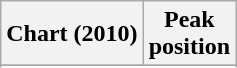<table class="wikitable sortable plainrowheaders" style="text-align:center;">
<tr>
<th scope="col">Chart (2010)</th>
<th scope="col">Peak<br>position</th>
</tr>
<tr>
</tr>
<tr>
</tr>
<tr>
</tr>
</table>
